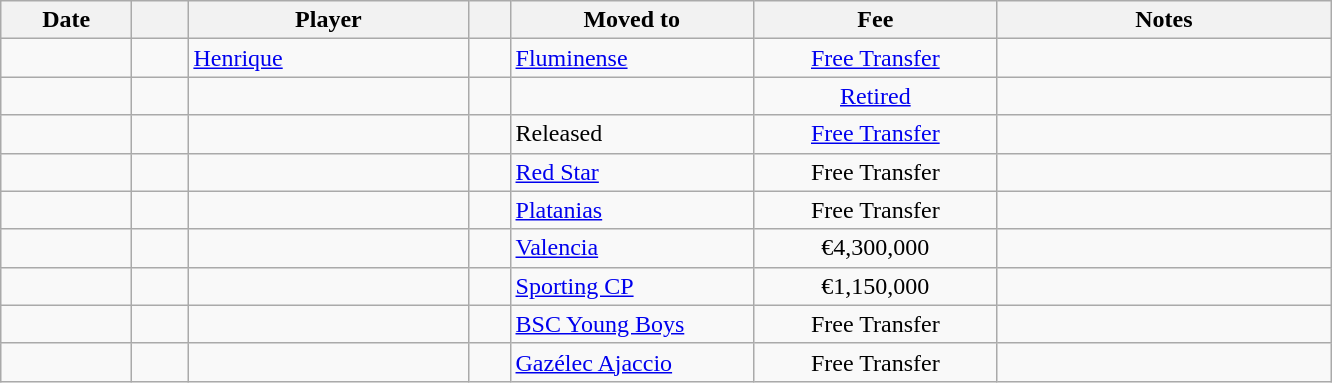<table class="wikitable sortable">
<tr>
<th style="width:80px;">Date</th>
<th style="width:30px;"></th>
<th style="width:180px;">Player</th>
<th style="width:20px;"></th>
<th style="width:155px;">Moved to</th>
<th style="width:155px;" class="unsortable">Fee</th>
<th style="width:215px;" class="unsortable">Notes</th>
</tr>
<tr>
<td></td>
<td align=center></td>
<td> <a href='#'>Henrique</a></td>
<td></td>
<td> <a href='#'>Fluminense</a></td>
<td align=center><a href='#'>Free Transfer</a></td>
<td align=center></td>
</tr>
<tr>
<td></td>
<td align=center></td>
<td> </td>
<td></td>
<td></td>
<td align=center><a href='#'>Retired</a></td>
<td align=center></td>
</tr>
<tr>
<td></td>
<td align=center></td>
<td> </td>
<td></td>
<td>Released</td>
<td align=center><a href='#'>Free Transfer</a></td>
<td align=center></td>
</tr>
<tr>
<td></td>
<td align=center></td>
<td> </td>
<td></td>
<td> <a href='#'>Red Star</a></td>
<td align=center>Free Transfer</td>
<td align=center></td>
</tr>
<tr>
<td></td>
<td align=center></td>
<td> </td>
<td></td>
<td> <a href='#'>Platanias</a></td>
<td align=center>Free Transfer</td>
<td align=center></td>
</tr>
<tr>
<td></td>
<td align=center></td>
<td> </td>
<td></td>
<td> <a href='#'>Valencia</a></td>
<td align=center>€4,300,000</td>
<td align=center></td>
</tr>
<tr>
<td></td>
<td align=center></td>
<td> </td>
<td></td>
<td> <a href='#'>Sporting CP</a></td>
<td align=center>€1,150,000</td>
<td align=center></td>
</tr>
<tr>
<td></td>
<td align=center></td>
<td> </td>
<td></td>
<td> <a href='#'>BSC Young Boys</a></td>
<td align=center>Free Transfer</td>
<td align=center></td>
</tr>
<tr>
<td></td>
<td align=center></td>
<td> </td>
<td></td>
<td> <a href='#'>Gazélec Ajaccio</a></td>
<td align=center>Free Transfer</td>
<td align=center></td>
</tr>
</table>
